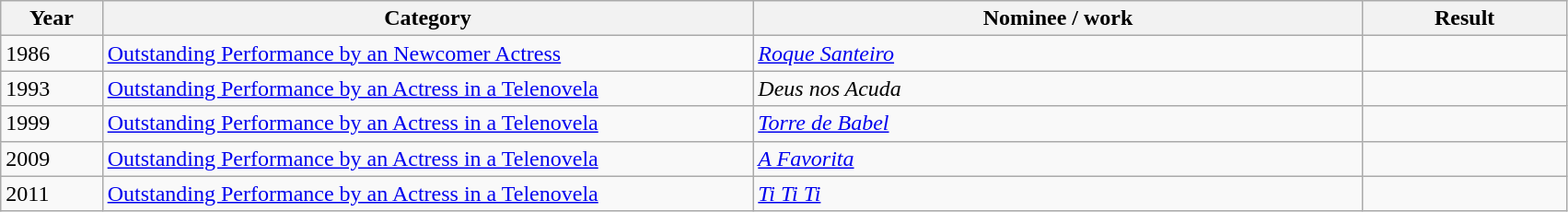<table class=wikitable>
<tr>
<th Width=5%>Year</th>
<th Width=32%>Category</th>
<th Width=30%>Nominee / work</th>
<th Width=10%>Result</th>
</tr>
<tr>
<td>1986</td>
<td><a href='#'>Outstanding Performance by an Newcomer Actress</a></td>
<td><em><a href='#'>Roque Santeiro</a></em></td>
<td></td>
</tr>
<tr>
<td>1993</td>
<td><a href='#'>Outstanding Performance by an Actress in a Telenovela</a></td>
<td><em>Deus nos Acuda</em></td>
<td></td>
</tr>
<tr>
<td>1999</td>
<td><a href='#'>Outstanding Performance by an Actress in a Telenovela</a></td>
<td><em><a href='#'>Torre de Babel</a></em></td>
<td></td>
</tr>
<tr>
<td>2009</td>
<td><a href='#'>Outstanding Performance by an Actress in a Telenovela</a></td>
<td><em><a href='#'>A Favorita</a></em></td>
<td></td>
</tr>
<tr>
<td>2011</td>
<td><a href='#'>Outstanding Performance by an Actress in a Telenovela</a></td>
<td><em><a href='#'>Ti Ti Ti</a></em></td>
<td></td>
</tr>
</table>
